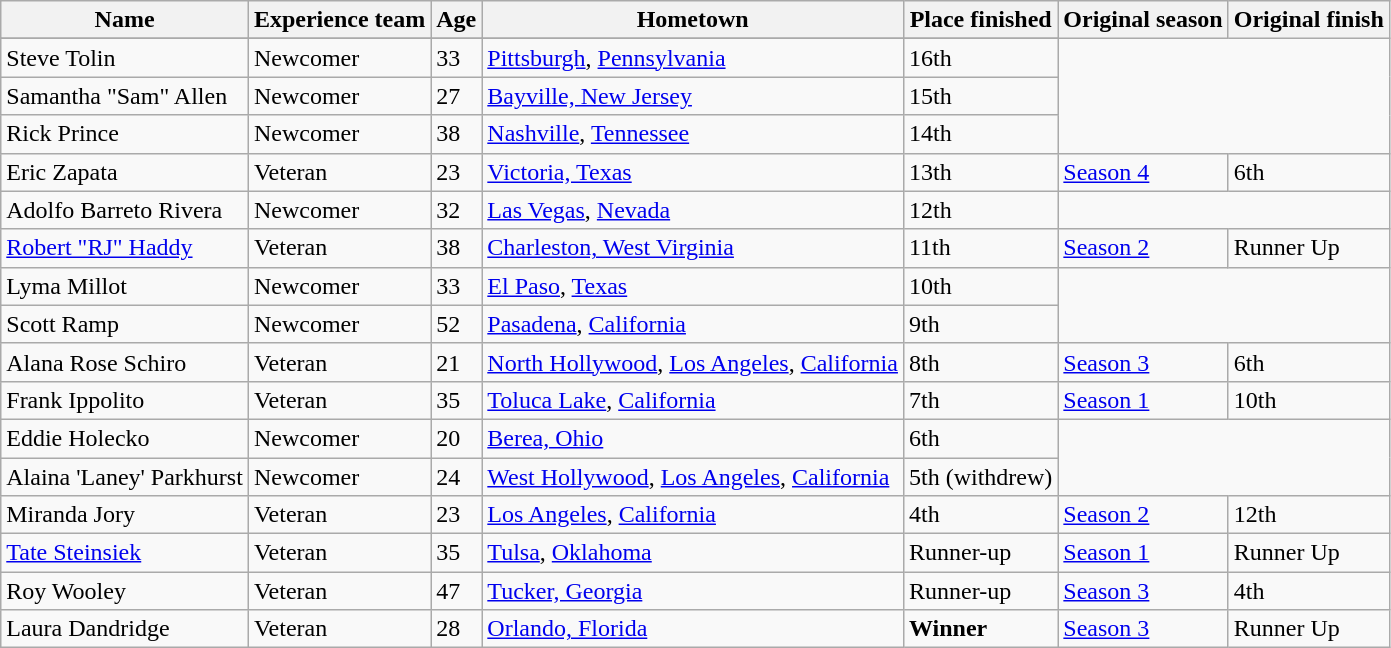<table class="wikitable sortable">
<tr>
<th>Name</th>
<th>Experience team</th>
<th>Age</th>
<th>Hometown</th>
<th>Place finished</th>
<th>Original season</th>
<th>Original finish</th>
</tr>
<tr>
</tr>
<tr>
<td>Steve Tolin</td>
<td>Newcomer</td>
<td>33</td>
<td><a href='#'>Pittsburgh</a>, <a href='#'>Pennsylvania</a></td>
<td>16th</td>
</tr>
<tr>
<td>Samantha "Sam" Allen</td>
<td>Newcomer</td>
<td>27</td>
<td><a href='#'>Bayville, New Jersey</a></td>
<td>15th</td>
</tr>
<tr>
<td>Rick Prince</td>
<td>Newcomer</td>
<td>38</td>
<td><a href='#'>Nashville</a>, <a href='#'>Tennessee</a></td>
<td>14th</td>
</tr>
<tr>
<td>Eric Zapata</td>
<td>Veteran</td>
<td>23</td>
<td><a href='#'>Victoria, Texas</a></td>
<td>13th</td>
<td><a href='#'>Season 4</a></td>
<td>6th</td>
</tr>
<tr>
<td>Adolfo Barreto Rivera</td>
<td>Newcomer</td>
<td>32</td>
<td><a href='#'>Las Vegas</a>, <a href='#'>Nevada</a></td>
<td>12th</td>
</tr>
<tr>
<td><a href='#'>Robert "RJ" Haddy</a></td>
<td>Veteran</td>
<td>38</td>
<td><a href='#'>Charleston, West Virginia</a></td>
<td>11th</td>
<td><a href='#'>Season 2</a></td>
<td>Runner Up</td>
</tr>
<tr>
<td>Lyma Millot</td>
<td>Newcomer</td>
<td>33</td>
<td><a href='#'>El Paso</a>, <a href='#'>Texas</a></td>
<td>10th</td>
</tr>
<tr>
<td>Scott Ramp</td>
<td>Newcomer</td>
<td>52</td>
<td><a href='#'>Pasadena</a>, <a href='#'>California</a></td>
<td>9th</td>
</tr>
<tr>
<td>Alana Rose Schiro</td>
<td>Veteran</td>
<td>21</td>
<td><a href='#'>North Hollywood</a>, <a href='#'>Los Angeles</a>, <a href='#'>California</a></td>
<td>8th</td>
<td><a href='#'>Season 3</a></td>
<td>6th</td>
</tr>
<tr>
<td>Frank Ippolito</td>
<td>Veteran</td>
<td>35</td>
<td><a href='#'>Toluca Lake</a>, <a href='#'>California</a></td>
<td>7th</td>
<td><a href='#'>Season 1</a></td>
<td>10th</td>
</tr>
<tr>
<td>Eddie Holecko</td>
<td>Newcomer</td>
<td>20</td>
<td><a href='#'>Berea, Ohio</a></td>
<td>6th</td>
</tr>
<tr>
<td>Alaina 'Laney' Parkhurst</td>
<td>Newcomer</td>
<td>24</td>
<td><a href='#'>West Hollywood</a>, <a href='#'>Los Angeles</a>, <a href='#'>California</a></td>
<td>5th (withdrew)</td>
</tr>
<tr>
<td>Miranda Jory</td>
<td>Veteran</td>
<td>23</td>
<td><a href='#'>Los Angeles</a>, <a href='#'>California</a></td>
<td>4th</td>
<td><a href='#'>Season 2</a></td>
<td>12th</td>
</tr>
<tr>
<td><a href='#'>Tate Steinsiek</a></td>
<td>Veteran</td>
<td>35</td>
<td><a href='#'>Tulsa</a>, <a href='#'>Oklahoma</a></td>
<td>Runner-up</td>
<td><a href='#'>Season 1</a></td>
<td>Runner Up</td>
</tr>
<tr>
<td>Roy Wooley</td>
<td>Veteran</td>
<td>47</td>
<td><a href='#'>Tucker, Georgia</a></td>
<td>Runner-up</td>
<td><a href='#'>Season 3</a></td>
<td>4th</td>
</tr>
<tr>
<td>Laura Dandridge</td>
<td>Veteran</td>
<td>28</td>
<td><a href='#'>Orlando, Florida</a></td>
<td><strong>Winner</strong></td>
<td><a href='#'>Season 3</a></td>
<td>Runner Up</td>
</tr>
</table>
